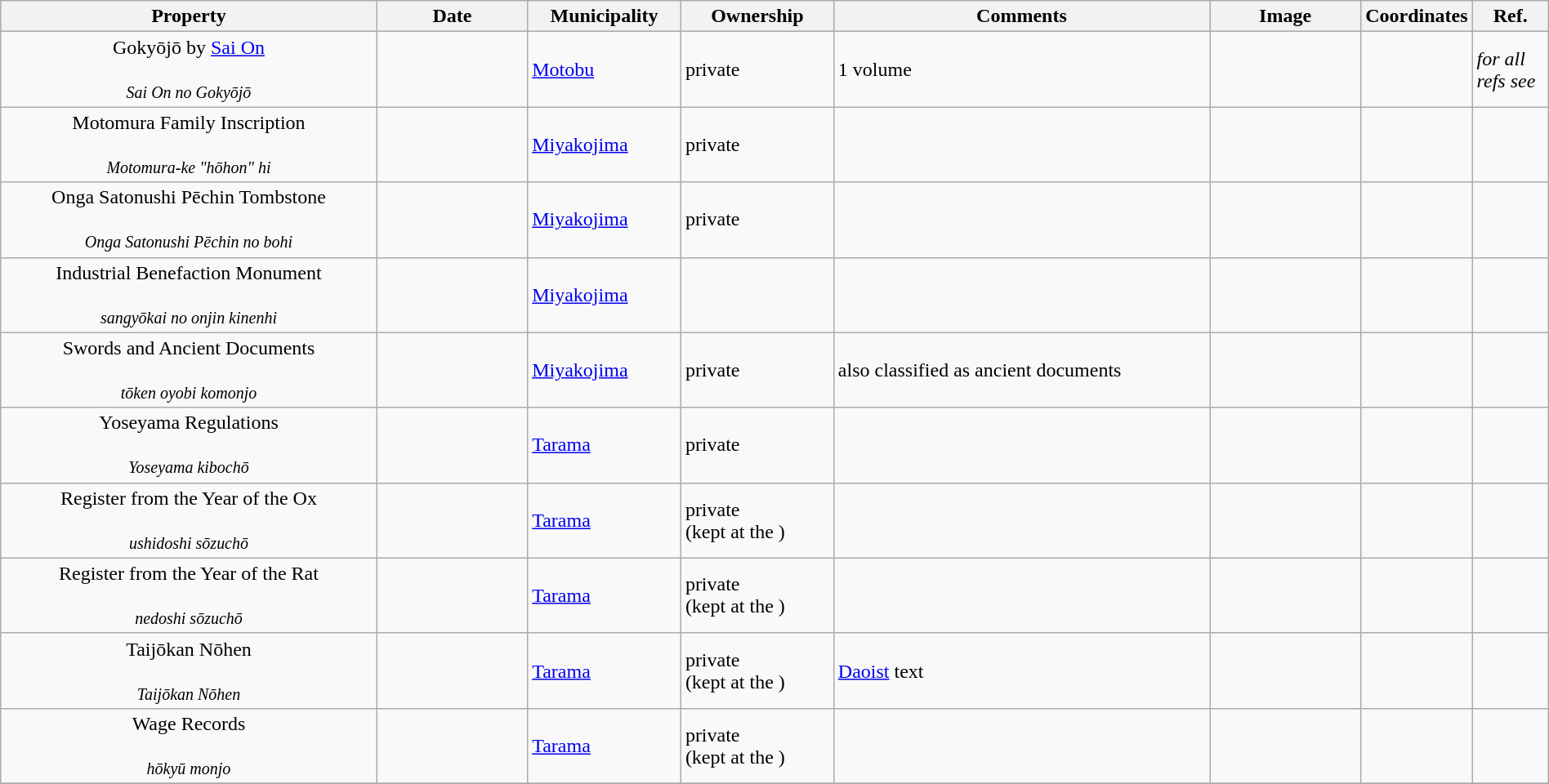<table class="wikitable sortable"  style="width:100%;">
<tr>
<th width="25%" align="left">Property</th>
<th width="10%" align="left">Date</th>
<th width="10%" align="left">Municipality</th>
<th width="10%" align="left">Ownership</th>
<th width="25%" align="left" class="unsortable">Comments</th>
<th width="10%" align="left" class="unsortable">Image</th>
<th width="5%" align="left" class="unsortable">Coordinates</th>
<th width="5%" align="left" class="unsortable">Ref.</th>
</tr>
<tr>
<td align="center">Gokyōjō by <a href='#'>Sai On</a><br><br><small><em>Sai On no Gokyōjō</em></small></td>
<td></td>
<td><a href='#'>Motobu</a></td>
<td>private</td>
<td>1 volume</td>
<td></td>
<td></td>
<td><em>for all refs see</em> </td>
</tr>
<tr>
<td align="center">Motomura Family Inscription<br><br><small><em>Motomura-ke "hōhon" hi</em></small></td>
<td></td>
<td><a href='#'>Miyakojima</a></td>
<td>private</td>
<td></td>
<td></td>
<td></td>
<td></td>
</tr>
<tr>
<td align="center">Onga Satonushi Pēchin Tombstone<br><br><small><em>Onga Satonushi Pēchin no bohi</em></small></td>
<td></td>
<td><a href='#'>Miyakojima</a></td>
<td>private</td>
<td></td>
<td></td>
<td></td>
<td></td>
</tr>
<tr>
<td align="center">Industrial Benefaction Monument<br><br><small><em>sangyōkai no onjin kinenhi</em></small></td>
<td></td>
<td><a href='#'>Miyakojima</a></td>
<td></td>
<td></td>
<td></td>
<td></td>
<td></td>
</tr>
<tr>
<td align="center">Swords and Ancient Documents<br><br><small><em>tōken oyobi komonjo</em></small></td>
<td></td>
<td><a href='#'>Miyakojima</a></td>
<td>private</td>
<td>also classified as ancient documents</td>
<td></td>
<td></td>
<td></td>
</tr>
<tr>
<td align="center">Yoseyama Regulations<br><br><small><em>Yoseyama kibochō</em></small></td>
<td></td>
<td><a href='#'>Tarama</a></td>
<td>private</td>
<td></td>
<td></td>
<td></td>
<td></td>
</tr>
<tr>
<td align="center">Register from the Year of the Ox<br><br><small><em>ushidoshi sōzuchō</em></small></td>
<td></td>
<td><a href='#'>Tarama</a></td>
<td>private<br>(kept at the )</td>
<td></td>
<td></td>
<td></td>
<td></td>
</tr>
<tr>
<td align="center">Register from the Year of the Rat<br><br><small><em>nedoshi sōzuchō</em></small></td>
<td></td>
<td><a href='#'>Tarama</a></td>
<td>private<br>(kept at the )</td>
<td></td>
<td></td>
<td></td>
<td></td>
</tr>
<tr>
<td align="center">Taijōkan Nōhen<br><br><small><em>Taijōkan Nōhen</em></small></td>
<td></td>
<td><a href='#'>Tarama</a></td>
<td>private<br>(kept at the )</td>
<td><a href='#'>Daoist</a> text</td>
<td></td>
<td></td>
<td></td>
</tr>
<tr>
<td align="center">Wage Records<br><br><small><em>hōkyū monjo</em></small></td>
<td></td>
<td><a href='#'>Tarama</a></td>
<td>private<br>(kept at the )</td>
<td></td>
<td></td>
<td></td>
<td></td>
</tr>
<tr>
</tr>
</table>
